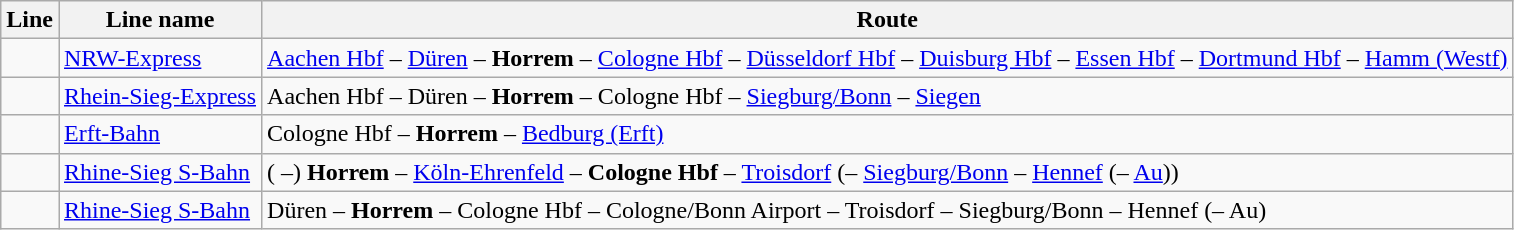<table class="wikitable">
<tr>
<th>Line</th>
<th>Line name</th>
<th>Route</th>
</tr>
<tr>
<td></td>
<td><a href='#'>NRW-Express</a></td>
<td><a href='#'>Aachen Hbf</a> – <a href='#'>Düren</a> – <strong>Horrem</strong> – <a href='#'>Cologne Hbf</a> – <a href='#'>Düsseldorf Hbf</a> – <a href='#'>Duisburg Hbf</a> – <a href='#'>Essen Hbf</a> – <a href='#'>Dortmund Hbf</a> – <a href='#'>Hamm (Westf)</a></td>
</tr>
<tr>
<td></td>
<td><a href='#'>Rhein-Sieg-Express</a></td>
<td>Aachen Hbf – Düren – <strong>Horrem</strong> – Cologne Hbf – <a href='#'>Siegburg/Bonn</a> – <a href='#'>Siegen</a></td>
</tr>
<tr>
<td></td>
<td><a href='#'>Erft-Bahn</a></td>
<td>Cologne Hbf – <strong>Horrem</strong> – <a href='#'>Bedburg (Erft)</a></td>
</tr>
<tr>
<td></td>
<td><a href='#'>Rhine-Sieg S-Bahn</a></td>
<td>( –) <strong>Horrem</strong> – <a href='#'>Köln-Ehrenfeld</a> – <strong>Cologne Hbf</strong> – <a href='#'>Troisdorf</a> (– <a href='#'>Siegburg/Bonn</a> – <a href='#'>Hennef</a> (– <a href='#'>Au</a>))</td>
</tr>
<tr>
<td></td>
<td><a href='#'>Rhine-Sieg S-Bahn</a></td>
<td>Düren – <strong>Horrem</strong> – Cologne Hbf – Cologne/Bonn Airport – Troisdorf – Siegburg/Bonn – Hennef (– Au)</td>
</tr>
</table>
